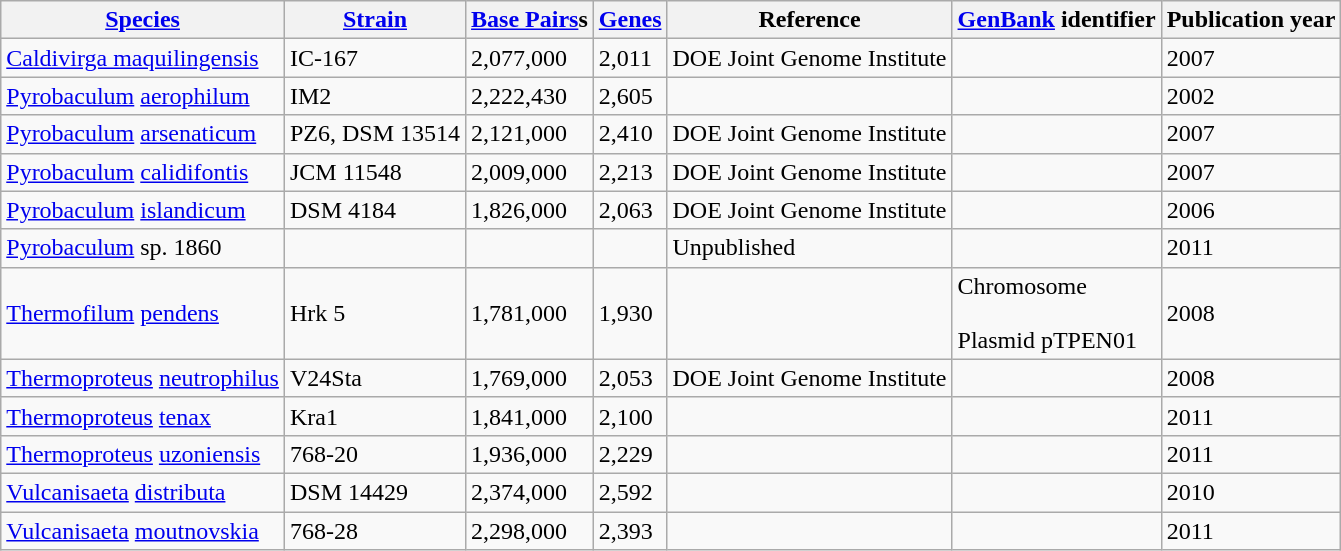<table class="wikitable sortable">
<tr>
<th><a href='#'>Species</a></th>
<th><a href='#'>Strain</a></th>
<th><a href='#'>Base Pairs</a>s</th>
<th><a href='#'>Genes</a></th>
<th>Reference</th>
<th><a href='#'>GenBank</a> identifier</th>
<th>Publication year</th>
</tr>
<tr>
<td><a href='#'>Caldivirga maquilingensis</a></td>
<td>IC-167</td>
<td>2,077,000</td>
<td>2,011</td>
<td>DOE Joint Genome Institute</td>
<td></td>
<td>2007</td>
</tr>
<tr>
<td><a href='#'>Pyrobaculum</a> <a href='#'>aerophilum</a></td>
<td>IM2</td>
<td>2,222,430</td>
<td>2,605</td>
<td></td>
<td></td>
<td>2002</td>
</tr>
<tr>
<td><a href='#'>Pyrobaculum</a> <a href='#'>arsenaticum</a></td>
<td>PZ6, DSM 13514</td>
<td>2,121,000</td>
<td>2,410</td>
<td>DOE Joint Genome Institute</td>
<td></td>
<td>2007</td>
</tr>
<tr>
<td><a href='#'>Pyrobaculum</a> <a href='#'>calidifontis</a></td>
<td>JCM 11548</td>
<td>2,009,000</td>
<td>2,213</td>
<td>DOE Joint Genome Institute</td>
<td></td>
<td>2007</td>
</tr>
<tr>
<td><a href='#'>Pyrobaculum</a> <a href='#'>islandicum</a></td>
<td>DSM 4184</td>
<td>1,826,000</td>
<td>2,063</td>
<td>DOE Joint Genome Institute</td>
<td></td>
<td>2006</td>
</tr>
<tr>
<td><a href='#'>Pyrobaculum</a> sp. 1860</td>
<td></td>
<td></td>
<td></td>
<td>Unpublished</td>
<td></td>
<td>2011</td>
</tr>
<tr>
<td><a href='#'>Thermofilum</a> <a href='#'>pendens</a></td>
<td>Hrk 5</td>
<td>1,781,000</td>
<td>1,930</td>
<td></td>
<td>Chromosome <br><br>Plasmid pTPEN01 </td>
<td>2008</td>
</tr>
<tr>
<td><a href='#'>Thermoproteus</a> <a href='#'>neutrophilus</a></td>
<td>V24Sta</td>
<td>1,769,000</td>
<td>2,053</td>
<td>DOE Joint Genome Institute</td>
<td></td>
<td>2008</td>
</tr>
<tr>
<td><a href='#'>Thermoproteus</a> <a href='#'>tenax</a></td>
<td>Kra1</td>
<td>1,841,000</td>
<td>2,100</td>
<td></td>
<td></td>
<td>2011</td>
</tr>
<tr>
<td><a href='#'>Thermoproteus</a> <a href='#'>uzoniensis</a></td>
<td>768-20</td>
<td>1,936,000</td>
<td>2,229</td>
<td></td>
<td></td>
<td>2011</td>
</tr>
<tr>
<td><a href='#'>Vulcanisaeta</a> <a href='#'>distributa</a></td>
<td>DSM 14429</td>
<td>2,374,000</td>
<td>2,592</td>
<td></td>
<td></td>
<td>2010</td>
</tr>
<tr>
<td><a href='#'>Vulcanisaeta</a> <a href='#'>moutnovskia</a></td>
<td>768-28</td>
<td>2,298,000</td>
<td>2,393</td>
<td></td>
<td></td>
<td>2011</td>
</tr>
</table>
